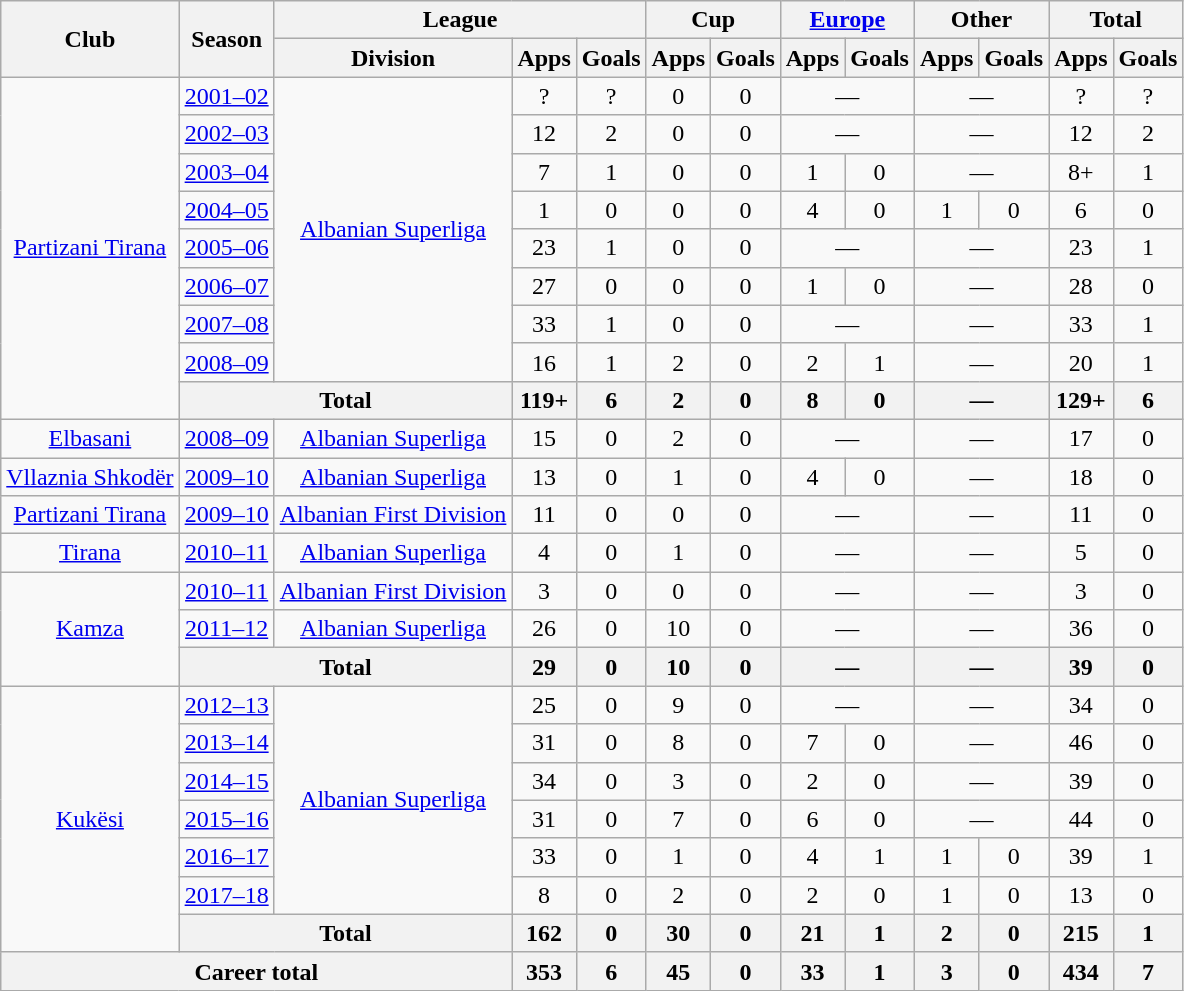<table class="wikitable" style="text-align: center;">
<tr>
<th rowspan="2">Club</th>
<th rowspan="2">Season</th>
<th colspan="3">League</th>
<th colspan="2">Cup</th>
<th colspan="2"><a href='#'>Europe</a></th>
<th colspan="2">Other</th>
<th colspan="2">Total</th>
</tr>
<tr>
<th>Division</th>
<th>Apps</th>
<th>Goals</th>
<th>Apps</th>
<th>Goals</th>
<th>Apps</th>
<th>Goals</th>
<th>Apps</th>
<th>Goals</th>
<th>Apps</th>
<th>Goals</th>
</tr>
<tr>
<td rowspan="9"><a href='#'>Partizani Tirana</a></td>
<td><a href='#'>2001–02</a></td>
<td rowspan="8"><a href='#'>Albanian Superliga</a></td>
<td>?</td>
<td>?</td>
<td>0</td>
<td>0</td>
<td colspan="2">—</td>
<td colspan="2">—</td>
<td>?</td>
<td>?</td>
</tr>
<tr>
<td><a href='#'>2002–03</a></td>
<td>12</td>
<td>2</td>
<td>0</td>
<td>0</td>
<td colspan="2">—</td>
<td colspan="2">—</td>
<td>12</td>
<td>2</td>
</tr>
<tr>
<td><a href='#'>2003–04</a></td>
<td>7</td>
<td>1</td>
<td>0</td>
<td>0</td>
<td>1</td>
<td>0</td>
<td colspan="2">—</td>
<td>8+</td>
<td>1</td>
</tr>
<tr>
<td><a href='#'>2004–05</a></td>
<td>1</td>
<td>0</td>
<td>0</td>
<td>0</td>
<td>4</td>
<td>0</td>
<td>1</td>
<td>0</td>
<td>6</td>
<td>0</td>
</tr>
<tr>
<td><a href='#'>2005–06</a></td>
<td>23</td>
<td>1</td>
<td>0</td>
<td>0</td>
<td colspan="2">—</td>
<td colspan="2">—</td>
<td>23</td>
<td>1</td>
</tr>
<tr>
<td><a href='#'>2006–07</a></td>
<td>27</td>
<td>0</td>
<td>0</td>
<td>0</td>
<td>1</td>
<td>0</td>
<td colspan="2">—</td>
<td>28</td>
<td>0</td>
</tr>
<tr>
<td><a href='#'>2007–08</a></td>
<td>33</td>
<td>1</td>
<td>0</td>
<td>0</td>
<td colspan="2">—</td>
<td colspan="2">—</td>
<td>33</td>
<td>1</td>
</tr>
<tr>
<td><a href='#'>2008–09</a></td>
<td>16</td>
<td>1</td>
<td>2</td>
<td>0</td>
<td>2</td>
<td>1</td>
<td colspan="2">—</td>
<td>20</td>
<td>1</td>
</tr>
<tr>
<th colspan="2">Total</th>
<th>119+</th>
<th>6</th>
<th>2</th>
<th>0</th>
<th>8</th>
<th>0</th>
<th colspan="2">—</th>
<th>129+</th>
<th>6</th>
</tr>
<tr>
<td rowspan="1"><a href='#'>Elbasani</a></td>
<td><a href='#'>2008–09</a></td>
<td rowspan="1"><a href='#'>Albanian Superliga</a></td>
<td>15</td>
<td>0</td>
<td>2</td>
<td>0</td>
<td colspan="2">—</td>
<td colspan="2">—</td>
<td>17</td>
<td>0</td>
</tr>
<tr>
<td rowspan="1"><a href='#'>Vllaznia Shkodër</a></td>
<td><a href='#'>2009–10</a></td>
<td rowspan="1"><a href='#'>Albanian Superliga</a></td>
<td>13</td>
<td>0</td>
<td>1</td>
<td>0</td>
<td>4</td>
<td>0</td>
<td colspan="2">—</td>
<td>18</td>
<td>0</td>
</tr>
<tr>
<td rowspan="1"><a href='#'>Partizani Tirana</a></td>
<td><a href='#'>2009–10</a></td>
<td rowspan="1"><a href='#'>Albanian First Division</a></td>
<td>11</td>
<td>0</td>
<td>0</td>
<td>0</td>
<td colspan="2">—</td>
<td colspan="2">—</td>
<td>11</td>
<td>0</td>
</tr>
<tr>
<td rowspan="1"><a href='#'>Tirana</a></td>
<td><a href='#'>2010–11</a></td>
<td rowspan="1"><a href='#'>Albanian Superliga</a></td>
<td>4</td>
<td>0</td>
<td>1</td>
<td>0</td>
<td colspan="2">—</td>
<td colspan="2">—</td>
<td>5</td>
<td>0</td>
</tr>
<tr>
<td rowspan="3"><a href='#'>Kamza</a></td>
<td><a href='#'>2010–11</a></td>
<td rowspan="1"><a href='#'>Albanian First Division</a></td>
<td>3</td>
<td>0</td>
<td>0</td>
<td>0</td>
<td colspan="2">—</td>
<td colspan="2">—</td>
<td>3</td>
<td>0</td>
</tr>
<tr>
<td><a href='#'>2011–12</a></td>
<td rowspan="1"><a href='#'>Albanian Superliga</a></td>
<td>26</td>
<td>0</td>
<td>10</td>
<td>0</td>
<td colspan="2">—</td>
<td colspan="2">—</td>
<td>36</td>
<td>0</td>
</tr>
<tr>
<th colspan="2">Total</th>
<th>29</th>
<th>0</th>
<th>10</th>
<th>0</th>
<th colspan="2">—</th>
<th colspan="2">—</th>
<th>39</th>
<th>0</th>
</tr>
<tr>
<td rowspan="7"><a href='#'>Kukësi</a></td>
<td><a href='#'>2012–13</a></td>
<td rowspan="6"><a href='#'>Albanian Superliga</a></td>
<td>25</td>
<td>0</td>
<td>9</td>
<td>0</td>
<td colspan="2">—</td>
<td colspan="2">—</td>
<td>34</td>
<td>0</td>
</tr>
<tr>
<td><a href='#'>2013–14</a></td>
<td>31</td>
<td>0</td>
<td>8</td>
<td>0</td>
<td>7</td>
<td>0</td>
<td colspan="2">—</td>
<td>46</td>
<td>0</td>
</tr>
<tr>
<td><a href='#'>2014–15</a></td>
<td>34</td>
<td>0</td>
<td>3</td>
<td>0</td>
<td>2</td>
<td>0</td>
<td colspan="2">—</td>
<td>39</td>
<td>0</td>
</tr>
<tr>
<td><a href='#'>2015–16</a></td>
<td>31</td>
<td>0</td>
<td>7</td>
<td>0</td>
<td>6</td>
<td>0</td>
<td colspan="2">—</td>
<td>44</td>
<td>0</td>
</tr>
<tr>
<td><a href='#'>2016–17</a></td>
<td>33</td>
<td>0</td>
<td>1</td>
<td>0</td>
<td>4</td>
<td>1</td>
<td>1</td>
<td>0</td>
<td>39</td>
<td>1</td>
</tr>
<tr>
<td><a href='#'>2017–18</a></td>
<td>8</td>
<td>0</td>
<td>2</td>
<td>0</td>
<td>2</td>
<td>0</td>
<td>1</td>
<td>0</td>
<td>13</td>
<td>0</td>
</tr>
<tr>
<th colspan="2">Total</th>
<th>162</th>
<th>0</th>
<th>30</th>
<th>0</th>
<th>21</th>
<th>1</th>
<th>2</th>
<th>0</th>
<th>215</th>
<th>1</th>
</tr>
<tr>
<th colspan="3">Career total</th>
<th>353</th>
<th>6</th>
<th>45</th>
<th>0</th>
<th>33</th>
<th>1</th>
<th>3</th>
<th>0</th>
<th>434</th>
<th>7</th>
</tr>
</table>
